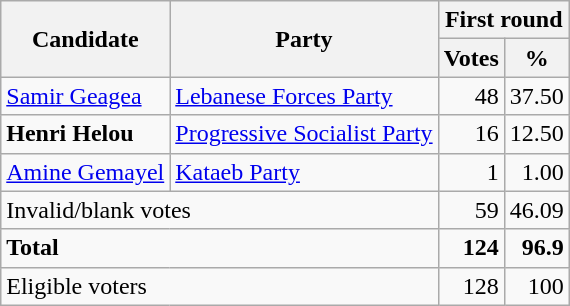<table class=wikitable style=text-align:right>
<tr>
<th rowspan=2>Candidate</th>
<th rowspan=2>Party</th>
<th colspan=2>First round</th>
</tr>
<tr>
<th>Votes</th>
<th>%</th>
</tr>
<tr>
<td align=left><a href='#'>Samir Geagea</a></td>
<td align=left><a href='#'>Lebanese Forces Party</a></td>
<td>48</td>
<td>37.50</td>
</tr>
<tr>
<td align=left><strong>Henri Helou</strong></td>
<td align=left><a href='#'>Progressive Socialist Party</a></td>
<td>16</td>
<td>12.50</td>
</tr>
<tr>
<td align=left><a href='#'>Amine Gemayel</a></td>
<td align=left><a href='#'>Kataeb Party</a></td>
<td>1</td>
<td>1.00</td>
</tr>
<tr>
<td style="text-align:left;" colspan="2">Invalid/blank votes</td>
<td>59</td>
<td>46.09</td>
</tr>
<tr>
<td style="text-align:left;" colspan="2"><strong>Total</strong></td>
<td><strong>124</strong></td>
<td><strong>96.9</strong></td>
</tr>
<tr>
<td style="text-align:left;" colspan="2">Eligible voters</td>
<td>128</td>
<td>100</td>
</tr>
</table>
